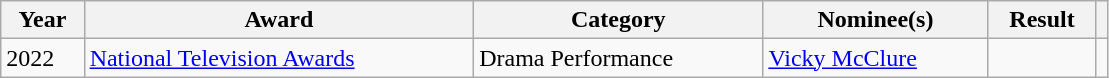<table class="wikitable">
<tr>
<th>Year</th>
<th>Award</th>
<th>Category</th>
<th>Nominee(s)</th>
<th>Result</th>
<th scope="col" class="unsortable" style="width:1%;"></th>
</tr>
<tr>
<td>2022</td>
<td><a href='#'>National Television Awards</a></td>
<td>Drama Performance</td>
<td><a href='#'>Vicky McClure</a></td>
<td></td>
<td></td>
</tr>
</table>
